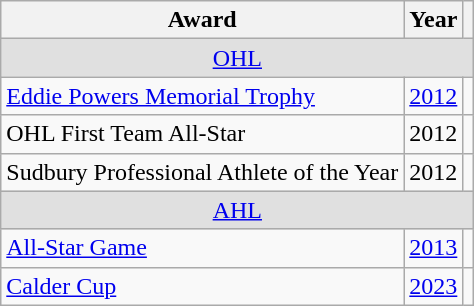<table class="wikitable">
<tr>
<th>Award</th>
<th>Year</th>
<th></th>
</tr>
<tr ALIGN="center" bgcolor="#e0e0e0">
<td colspan="3"><a href='#'>OHL</a></td>
</tr>
<tr>
<td><a href='#'>Eddie Powers Memorial Trophy</a></td>
<td><a href='#'>2012</a></td>
<td></td>
</tr>
<tr>
<td>OHL First Team All-Star</td>
<td>2012</td>
<td></td>
</tr>
<tr>
<td>Sudbury Professional Athlete of the Year</td>
<td>2012</td>
<td></td>
</tr>
<tr ALIGN="center" bgcolor="#e0e0e0">
<td colspan="3"><a href='#'>AHL</a></td>
</tr>
<tr>
<td><a href='#'>All-Star Game</a></td>
<td><a href='#'>2013</a></td>
<td></td>
</tr>
<tr>
<td><a href='#'>Calder Cup</a></td>
<td><a href='#'>2023</a></td>
<td></td>
</tr>
</table>
